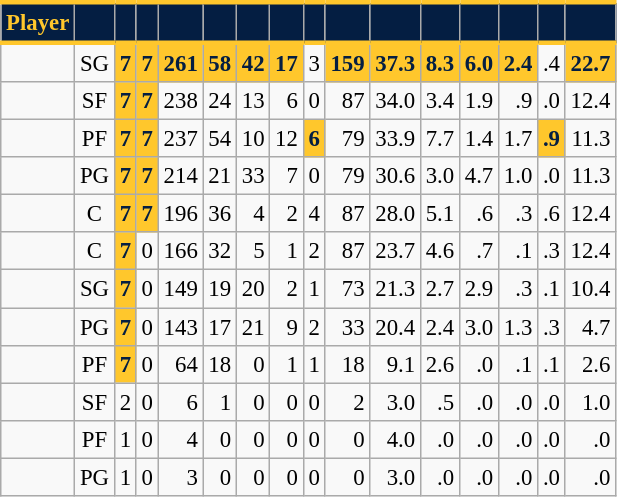<table class="wikitable sortable" style="font-size: 95%; text-align:right;">
<tr>
<th style="background:#041E42; color:#FFC72C; border-top:#FFC72C 3px solid; border-bottom:#FFC72C 3px solid;">Player</th>
<th style="background:#041E42; color:#FFC72C; border-top:#FFC72C 3px solid; border-bottom:#FFC72C 3px solid;"></th>
<th style="background:#041E42; color:#FFC72C; border-top:#FFC72C 3px solid; border-bottom:#FFC72C 3px solid;"></th>
<th style="background:#041E42; color:#FFC72C; border-top:#FFC72C 3px solid; border-bottom:#FFC72C 3px solid;"></th>
<th style="background:#041E42; color:#FFC72C; border-top:#FFC72C 3px solid; border-bottom:#FFC72C 3px solid;"></th>
<th style="background:#041E42; color:#FFC72C; border-top:#FFC72C 3px solid; border-bottom:#FFC72C 3px solid;"></th>
<th style="background:#041E42; color:#FFC72C; border-top:#FFC72C 3px solid; border-bottom:#FFC72C 3px solid;"></th>
<th style="background:#041E42; color:#FFC72C; border-top:#FFC72C 3px solid; border-bottom:#FFC72C 3px solid;"></th>
<th style="background:#041E42; color:#FFC72C; border-top:#FFC72C 3px solid; border-bottom:#FFC72C 3px solid;"></th>
<th style="background:#041E42; color:#FFC72C; border-top:#FFC72C 3px solid; border-bottom:#FFC72C 3px solid;"></th>
<th style="background:#041E42; color:#FFC72C; border-top:#FFC72C 3px solid; border-bottom:#FFC72C 3px solid;"></th>
<th style="background:#041E42; color:#FFC72C; border-top:#FFC72C 3px solid; border-bottom:#FFC72C 3px solid;"></th>
<th style="background:#041E42; color:#FFC72C; border-top:#FFC72C 3px solid; border-bottom:#FFC72C 3px solid;"></th>
<th style="background:#041E42; color:#FFC72C; border-top:#FFC72C 3px solid; border-bottom:#FFC72C 3px solid;"></th>
<th style="background:#041E42; color:#FFC72C; border-top:#FFC72C 3px solid; border-bottom:#FFC72C 3px solid;"></th>
<th style="background:#041E42; color:#FFC72C; border-top:#FFC72C 3px solid; border-bottom:#FFC72C 3px solid;"></th>
</tr>
<tr>
<td style="text-align:left;"></td>
<td style="text-align:center;">SG</td>
<td style="background:#FFC72C; color:#041E42;"><strong>7</strong></td>
<td style="background:#FFC72C; color:#041E42;"><strong>7</strong></td>
<td style="background:#FFC72C; color:#041E42;"><strong>261</strong></td>
<td style="background:#FFC72C; color:#041E42;"><strong>58</strong></td>
<td style="background:#FFC72C; color:#041E42;"><strong>42</strong></td>
<td style="background:#FFC72C; color:#041E42;"><strong>17</strong></td>
<td>3</td>
<td style="background:#FFC72C; color:#041E42;"><strong>159</strong></td>
<td style="background:#FFC72C; color:#041E42;"><strong>37.3</strong></td>
<td style="background:#FFC72C; color:#041E42;"><strong>8.3</strong></td>
<td style="background:#FFC72C; color:#041E42;"><strong>6.0</strong></td>
<td style="background:#FFC72C; color:#041E42;"><strong>2.4</strong></td>
<td>.4</td>
<td style="background:#FFC72C; color:#041E42;"><strong>22.7</strong></td>
</tr>
<tr>
<td style="text-align:left;"></td>
<td style="text-align:center;">SF</td>
<td style="background:#FFC72C; color:#041E42;"><strong>7</strong></td>
<td style="background:#FFC72C; color:#041E42;"><strong>7</strong></td>
<td>238</td>
<td>24</td>
<td>13</td>
<td>6</td>
<td>0</td>
<td>87</td>
<td>34.0</td>
<td>3.4</td>
<td>1.9</td>
<td>.9</td>
<td>.0</td>
<td>12.4</td>
</tr>
<tr>
<td style="text-align:left;"></td>
<td style="text-align:center;">PF</td>
<td style="background:#FFC72C; color:#041E42;"><strong>7</strong></td>
<td style="background:#FFC72C; color:#041E42;"><strong>7</strong></td>
<td>237</td>
<td>54</td>
<td>10</td>
<td>12</td>
<td style="background:#FFC72C; color:#041E42;"><strong>6</strong></td>
<td>79</td>
<td>33.9</td>
<td>7.7</td>
<td>1.4</td>
<td>1.7</td>
<td style="background:#FFC72C; color:#041E42;"><strong>.9</strong></td>
<td>11.3</td>
</tr>
<tr>
<td style="text-align:left;"></td>
<td style="text-align:center;">PG</td>
<td style="background:#FFC72C; color:#041E42;"><strong>7</strong></td>
<td style="background:#FFC72C; color:#041E42;"><strong>7</strong></td>
<td>214</td>
<td>21</td>
<td>33</td>
<td>7</td>
<td>0</td>
<td>79</td>
<td>30.6</td>
<td>3.0</td>
<td>4.7</td>
<td>1.0</td>
<td>.0</td>
<td>11.3</td>
</tr>
<tr>
<td style="text-align:left;"></td>
<td style="text-align:center;">C</td>
<td style="background:#FFC72C; color:#041E42;"><strong>7</strong></td>
<td style="background:#FFC72C; color:#041E42;"><strong>7</strong></td>
<td>196</td>
<td>36</td>
<td>4</td>
<td>2</td>
<td>4</td>
<td>87</td>
<td>28.0</td>
<td>5.1</td>
<td>.6</td>
<td>.3</td>
<td>.6</td>
<td>12.4</td>
</tr>
<tr>
<td style="text-align:left;"></td>
<td style="text-align:center;">C</td>
<td style="background:#FFC72C; color:#041E42;"><strong>7</strong></td>
<td>0</td>
<td>166</td>
<td>32</td>
<td>5</td>
<td>1</td>
<td>2</td>
<td>87</td>
<td>23.7</td>
<td>4.6</td>
<td>.7</td>
<td>.1</td>
<td>.3</td>
<td>12.4</td>
</tr>
<tr>
<td style="text-align:left;"></td>
<td style="text-align:center;">SG</td>
<td style="background:#FFC72C; color:#041E42;"><strong>7</strong></td>
<td>0</td>
<td>149</td>
<td>19</td>
<td>20</td>
<td>2</td>
<td>1</td>
<td>73</td>
<td>21.3</td>
<td>2.7</td>
<td>2.9</td>
<td>.3</td>
<td>.1</td>
<td>10.4</td>
</tr>
<tr>
<td style="text-align:left;"></td>
<td style="text-align:center;">PG</td>
<td style="background:#FFC72C; color:#041E42;"><strong>7</strong></td>
<td>0</td>
<td>143</td>
<td>17</td>
<td>21</td>
<td>9</td>
<td>2</td>
<td>33</td>
<td>20.4</td>
<td>2.4</td>
<td>3.0</td>
<td>1.3</td>
<td>.3</td>
<td>4.7</td>
</tr>
<tr>
<td style="text-align:left;"></td>
<td style="text-align:center;">PF</td>
<td style="background:#FFC72C; color:#041E42;"><strong>7</strong></td>
<td>0</td>
<td>64</td>
<td>18</td>
<td>0</td>
<td>1</td>
<td>1</td>
<td>18</td>
<td>9.1</td>
<td>2.6</td>
<td>.0</td>
<td>.1</td>
<td>.1</td>
<td>2.6</td>
</tr>
<tr>
<td style="text-align:left;"></td>
<td style="text-align:center;">SF</td>
<td>2</td>
<td>0</td>
<td>6</td>
<td>1</td>
<td>0</td>
<td>0</td>
<td>0</td>
<td>2</td>
<td>3.0</td>
<td>.5</td>
<td>.0</td>
<td>.0</td>
<td>.0</td>
<td>1.0</td>
</tr>
<tr>
<td style="text-align:left;"></td>
<td style="text-align:center;">PF</td>
<td>1</td>
<td>0</td>
<td>4</td>
<td>0</td>
<td>0</td>
<td>0</td>
<td>0</td>
<td>0</td>
<td>4.0</td>
<td>.0</td>
<td>.0</td>
<td>.0</td>
<td>.0</td>
<td>.0</td>
</tr>
<tr>
<td style="text-align:left;"></td>
<td style="text-align:center;">PG</td>
<td>1</td>
<td>0</td>
<td>3</td>
<td>0</td>
<td>0</td>
<td>0</td>
<td>0</td>
<td>0</td>
<td>3.0</td>
<td>.0</td>
<td>.0</td>
<td>.0</td>
<td>.0</td>
<td>.0</td>
</tr>
</table>
